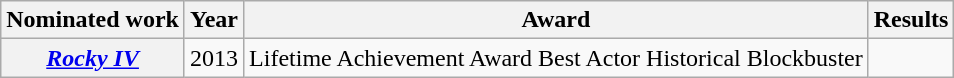<table class="wikitable plainrowheaders" style="margin-right: 0;">
<tr>
<th>Nominated work</th>
<th>Year</th>
<th>Award</th>
<th>Results</th>
</tr>
<tr>
<th scope=row><em><a href='#'>Rocky IV</a></em></th>
<td>2013</td>
<td>Lifetime Achievement Award Best Actor Historical Blockbuster</td>
<td></td>
</tr>
</table>
